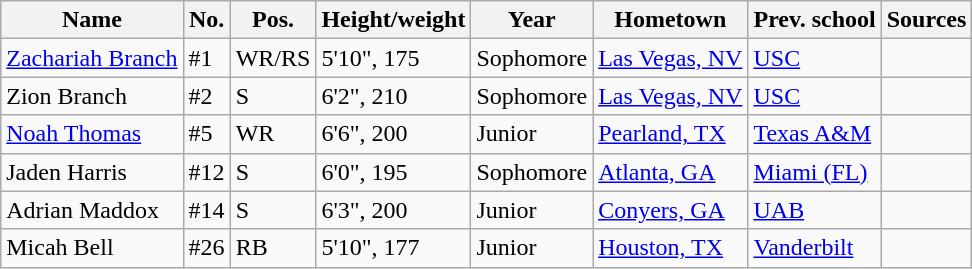<table class="wikitable sortable mw-collapsible mw-collapsed">
<tr>
<th>Name</th>
<th>No.</th>
<th>Pos.</th>
<th>Height/weight</th>
<th>Year</th>
<th>Hometown</th>
<th class="unsortable">Prev. school</th>
<th>Sources</th>
</tr>
<tr>
<td><a href='#'>Zachariah Branch</a></td>
<td>#1</td>
<td>WR/RS</td>
<td>5'10", 175</td>
<td>Sophomore</td>
<td><a href='#'>Las Vegas, NV</a></td>
<td><a href='#'>USC</a></td>
<td></td>
</tr>
<tr>
<td>Zion Branch</td>
<td>#2</td>
<td>S</td>
<td>6'2", 210</td>
<td> Sophomore</td>
<td><a href='#'>Las Vegas, NV</a></td>
<td><a href='#'>USC</a></td>
<td></td>
</tr>
<tr>
<td><a href='#'>Noah Thomas</a></td>
<td>#5</td>
<td>WR</td>
<td>6'6", 200</td>
<td>Junior</td>
<td><a href='#'>Pearland, TX</a></td>
<td><a href='#'>Texas A&M</a></td>
<td></td>
</tr>
<tr>
<td>Jaden Harris</td>
<td>#12</td>
<td>S</td>
<td>6'0", 195</td>
<td> Sophomore</td>
<td><a href='#'>Atlanta, GA</a></td>
<td><a href='#'>Miami (FL)</a></td>
<td></td>
</tr>
<tr>
<td>Adrian Maddox</td>
<td>#14</td>
<td>S</td>
<td>6'3", 200</td>
<td>Junior</td>
<td><a href='#'>Conyers, GA</a></td>
<td><a href='#'>UAB</a></td>
<td></td>
</tr>
<tr>
<td>Micah Bell</td>
<td>#26</td>
<td>RB</td>
<td>5'10", 177</td>
<td>Junior</td>
<td><a href='#'>Houston, TX</a></td>
<td><a href='#'>Vanderbilt</a></td>
<td></td>
</tr>
</table>
